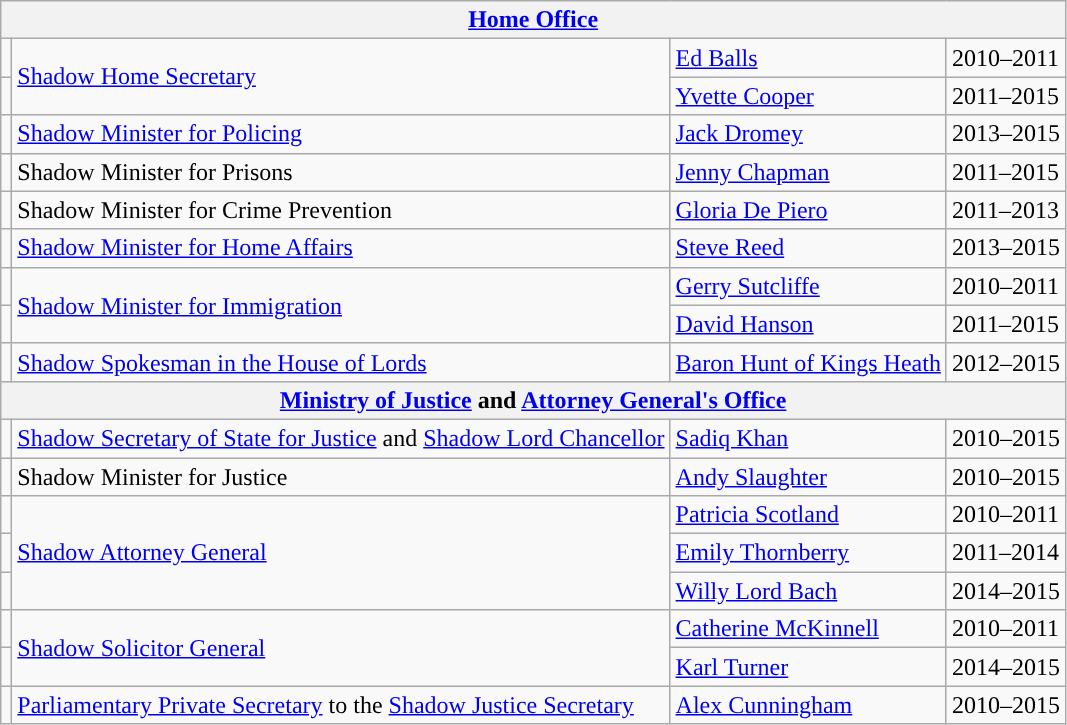<table class="wikitable">
<tr>
<th colspan="4"><a href='#'>Home Office</a></th>
</tr>
<tr>
<td style="background: "></td>
<td rowspan="2"><a href='#'>Shadow Home Secretary</a></td>
<td><a href='#'>Ed Balls</a></td>
<td>2010–2011</td>
</tr>
<tr>
<td style="background: "></td>
<td><a href='#'>Yvette Cooper</a></td>
<td>2011–2015</td>
</tr>
<tr>
<td style="background: "></td>
<td><a href='#'>Shadow Minister for Policing</a></td>
<td><a href='#'>Jack Dromey</a></td>
<td>2013–2015</td>
</tr>
<tr>
<td style="background: "></td>
<td>Shadow Minister for Prisons</td>
<td><a href='#'>Jenny Chapman</a></td>
<td>2011–2015</td>
</tr>
<tr>
<td style="background: "></td>
<td>Shadow Minister for Crime Prevention</td>
<td><a href='#'>Gloria De Piero</a></td>
<td>2011–2013</td>
</tr>
<tr>
<td style="background: "></td>
<td><a href='#'>Shadow Minister for Home Affairs</a></td>
<td><a href='#'>Steve Reed</a></td>
<td>2013–2015</td>
</tr>
<tr>
<td style="background: "></td>
<td rowspan="2"><a href='#'>Shadow Minister for Immigration</a></td>
<td><a href='#'>Gerry Sutcliffe</a></td>
<td>2010–2011</td>
</tr>
<tr>
<td style="background: "></td>
<td><a href='#'>David Hanson</a></td>
<td>2011–2015</td>
</tr>
<tr>
<td style="background: "></td>
<td><a href='#'>Shadow Spokesman in the House of Lords</a></td>
<td><a href='#'>Baron Hunt of Kings Heath</a></td>
<td>2012–2015</td>
</tr>
<tr>
<th colspan="4"><a href='#'>Ministry of Justice</a> and <a href='#'>Attorney General's Office</a></th>
</tr>
<tr>
<td style="background: "></td>
<td><a href='#'>Shadow Secretary of State for Justice</a> and <a href='#'>Shadow Lord Chancellor</a></td>
<td><a href='#'>Sadiq Khan</a></td>
<td>2010–2015</td>
</tr>
<tr>
<td style="background: "></td>
<td>Shadow Minister for Justice</td>
<td><a href='#'>Andy Slaughter</a></td>
<td>2010–2015</td>
</tr>
<tr>
<td style="background: "></td>
<td rowspan="3"><a href='#'>Shadow Attorney General</a></td>
<td><a href='#'>Patricia Scotland</a></td>
<td>2010–2011</td>
</tr>
<tr>
<td style="background: "></td>
<td><a href='#'>Emily Thornberry</a></td>
<td>2011–2014</td>
</tr>
<tr>
<td style="background: "></td>
<td><a href='#'>Willy Lord Bach</a></td>
<td>2014–2015</td>
</tr>
<tr>
<td style="background: "></td>
<td rowspan="2"><a href='#'>Shadow Solicitor General</a></td>
<td><a href='#'>Catherine McKinnell</a></td>
<td>2010–2011</td>
</tr>
<tr>
<td style="background: "></td>
<td><a href='#'>Karl Turner</a></td>
<td>2014–2015</td>
</tr>
<tr>
<td style="background: "></td>
<td><a href='#'>Parliamentary Private Secretary</a> to the <a href='#'>Shadow Justice Secretary</a></td>
<td><a href='#'>Alex Cunningham</a></td>
<td>2010–2015</td>
</tr>
</table>
